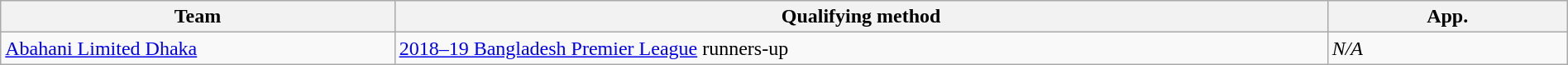<table class="wikitable" style="table-layout:fixed;width:100%;">
<tr>
<th width=25%>Team</th>
<th width=60%>Qualifying method</th>
<th width=15%>App.</th>
</tr>
<tr>
<td> <a href='#'>Abahani Limited Dhaka</a></td>
<td><a href='#'>2018–19 Bangladesh Premier League</a> runners-up</td>
<td><em>N/A</em></td>
</tr>
</table>
